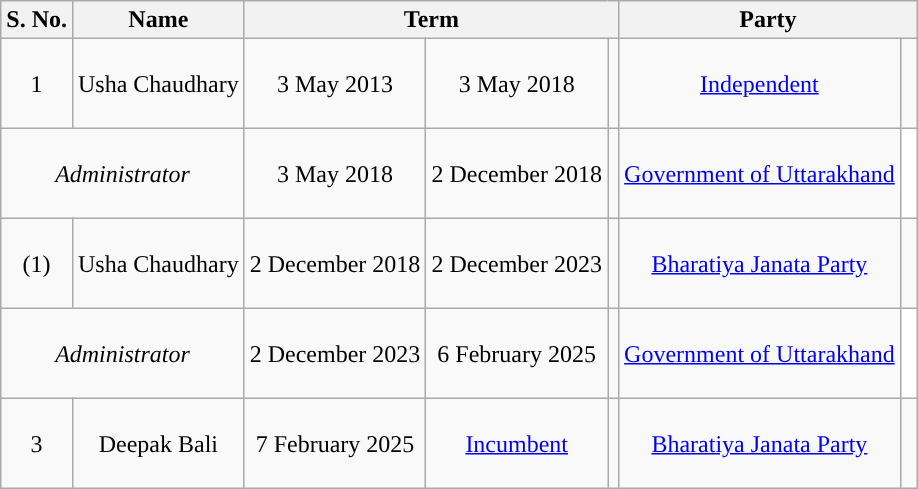<table class="wikitable sortable">
<tr>
<th scope="col">S. No.</th>
<th colspan=1>Name</th>
<th colspan=3>Term</th>
<th colspan=2>Party</th>
</tr>
<tr style="text-align:center; height:60px;">
<td>1</td>
<td>Usha Chaudhary</td>
<td>3 May 2013</td>
<td>3 May 2018</td>
<td></td>
<td><a href='#'>Independent</a></td>
<td width="4px" style="background-color: "></td>
</tr>
<tr style="text-align:center; height:60px;">
<td colspan=2><em>Administrator</em></td>
<td>3 May 2018</td>
<td>2 December 2018</td>
<td></td>
<td><a href='#'>Government of Uttarakhand</a></td>
<td style="background-color: white"></td>
</tr>
<tr style="text-align:center; height:60px;">
<td>(1)</td>
<td>Usha Chaudhary</td>
<td>2 December 2018</td>
<td>2 December 2023</td>
<td></td>
<td><a href='#'>Bharatiya Janata Party</a></td>
<td width="4px" style="background-color: "></td>
</tr>
<tr style="text-align:center;height:60px;">
<td colspan=2><em>Administrator</em></td>
<td>2 December 2023</td>
<td>6 February 2025</td>
<td></td>
<td><a href='#'>Government of Uttarakhand</a></td>
<td style="background-color: white"></td>
</tr>
<tr style="text-align:center; height:60px;">
<td>3</td>
<td>Deepak Bali</td>
<td>7 February 2025</td>
<td><a href='#'>Incumbent</a></td>
<td></td>
<td><a href='#'>Bharatiya Janata Party</a></td>
<td width="4px" style="background-color: "></td>
</tr>
</table>
